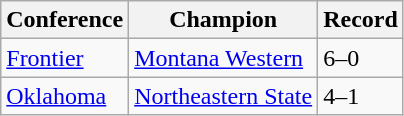<table class="wikitable">
<tr>
<th>Conference</th>
<th>Champion</th>
<th>Record</th>
</tr>
<tr>
<td><a href='#'>Frontier</a></td>
<td><a href='#'>Montana Western</a></td>
<td>6–0</td>
</tr>
<tr>
<td><a href='#'>Oklahoma</a></td>
<td><a href='#'>Northeastern State</a></td>
<td>4–1</td>
</tr>
</table>
